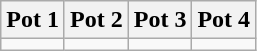<table class="wikitable">
<tr>
<th>Pot 1</th>
<th>Pot 2</th>
<th>Pot 3</th>
<th>Pot 4</th>
</tr>
<tr>
<td valign=top></td>
<td valign=top></td>
<td valign=top></td>
<td valign=top></td>
</tr>
</table>
